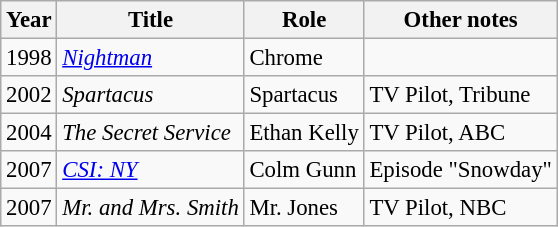<table class="wikitable" style="font-size: 95%;">
<tr>
<th>Year</th>
<th>Title</th>
<th>Role</th>
<th>Other notes</th>
</tr>
<tr>
<td>1998</td>
<td><em><a href='#'>Nightman</a></em></td>
<td>Chrome</td>
<td></td>
</tr>
<tr>
<td>2002</td>
<td><em>Spartacus</em></td>
<td>Spartacus</td>
<td>TV Pilot, Tribune</td>
</tr>
<tr>
<td>2004</td>
<td><em>The Secret Service</em></td>
<td>Ethan Kelly</td>
<td>TV Pilot, ABC</td>
</tr>
<tr>
<td>2007</td>
<td><em><a href='#'>CSI: NY</a></em></td>
<td>Colm Gunn</td>
<td>Episode "Snowday"</td>
</tr>
<tr>
<td>2007</td>
<td><em>Mr. and Mrs. Smith</em></td>
<td>Mr. Jones</td>
<td>TV Pilot, NBC</td>
</tr>
</table>
